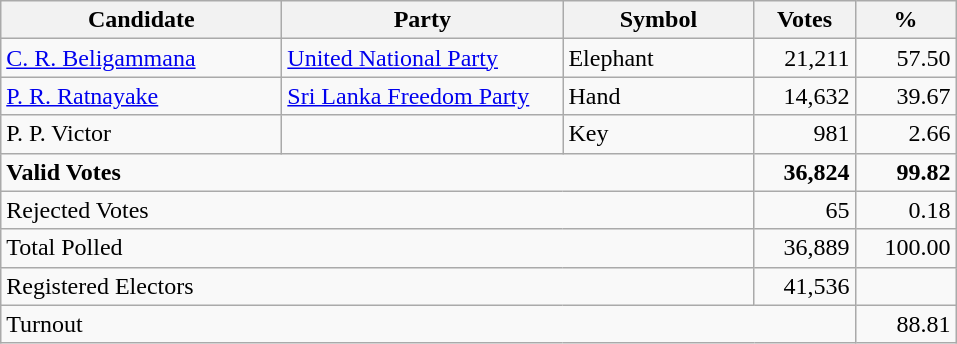<table class="wikitable" border="1" style="text-align:right;">
<tr>
<th align=left width="180">Candidate</th>
<th align=left width="180">Party</th>
<th align=left width="120">Symbol</th>
<th align=left width="60">Votes</th>
<th align=left width="60">%</th>
</tr>
<tr>
<td align=left><a href='#'>C. R. Beligammana</a></td>
<td align=left><a href='#'>United National Party</a></td>
<td align=left>Elephant</td>
<td>21,211</td>
<td>57.50</td>
</tr>
<tr>
<td align=left><a href='#'>P. R. Ratnayake</a></td>
<td align=left><a href='#'>Sri Lanka Freedom Party</a></td>
<td align=left>Hand</td>
<td>14,632</td>
<td>39.67</td>
</tr>
<tr>
<td align=left>P. P. Victor</td>
<td></td>
<td align=left>Key</td>
<td>981</td>
<td>2.66</td>
</tr>
<tr>
<td align=left colspan=3><strong>Valid Votes</strong></td>
<td><strong>36,824</strong></td>
<td><strong>99.82</strong></td>
</tr>
<tr>
<td align=left colspan=3>Rejected Votes</td>
<td>65</td>
<td>0.18</td>
</tr>
<tr>
<td align=left colspan=3>Total Polled</td>
<td>36,889</td>
<td>100.00</td>
</tr>
<tr>
<td align=left colspan=3>Registered Electors</td>
<td>41,536</td>
<td></td>
</tr>
<tr>
<td align=left colspan=4>Turnout</td>
<td>88.81</td>
</tr>
</table>
